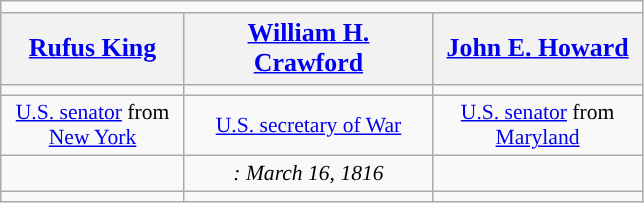<table class="wikitable" style="font-size:90%">
<tr>
<td colspan="9" style="text-align:center; width:420px; font-size:120%; color:white; background:"><em></em></td>
</tr>
<tr>
<th scope="col" style="width:3em; font-size:120%;"><a href='#'>Rufus King</a></th>
<th scope="col" style="width:3em; font-size:120%;"><a href='#'>William H. Crawford</a></th>
<th scope="col" style="width:3em; font-size:120%;"><a href='#'>John E. Howard</a></th>
</tr>
<tr>
<td></td>
<td></td>
<td></td>
</tr>
<tr style="text-align:center">
<td><a href='#'>U.S. senator</a> from <a href='#'>New York</a> <br> </td>
<td><a href='#'>U.S. secretary of War</a> <br> </td>
<td><a href='#'>U.S. senator</a> from <a href='#'>Maryland</a> <br> </td>
</tr>
<tr style="text-align:center">
<td><em></em></td>
<td><em>: March 16, 1816</em></td>
<td><em></em></td>
</tr>
<tr style="text-align:center">
<td></td>
<td></td>
<td></td>
</tr>
</table>
